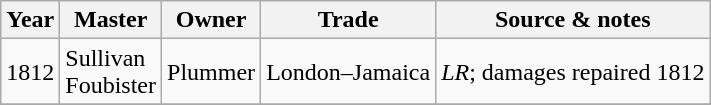<table class=" wikitable">
<tr>
<th>Year</th>
<th>Master</th>
<th>Owner</th>
<th>Trade</th>
<th>Source & notes</th>
</tr>
<tr>
<td>1812</td>
<td>Sullivan<br>Foubister</td>
<td>Plummer</td>
<td>London–Jamaica</td>
<td><em>LR</em>; damages repaired 1812</td>
</tr>
<tr>
</tr>
</table>
